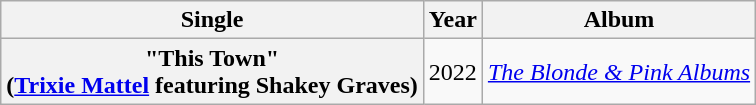<table class="wikitable plainrowheaders" style="text-align:center;">
<tr>
<th>Single</th>
<th>Year</th>
<th>Album</th>
</tr>
<tr>
<th scope="row">"This Town"<br><span>(<a href='#'>Trixie Mattel</a> featuring Shakey Graves)</span></th>
<td>2022</td>
<td><em><a href='#'>The Blonde & Pink Albums</a></em></td>
</tr>
</table>
